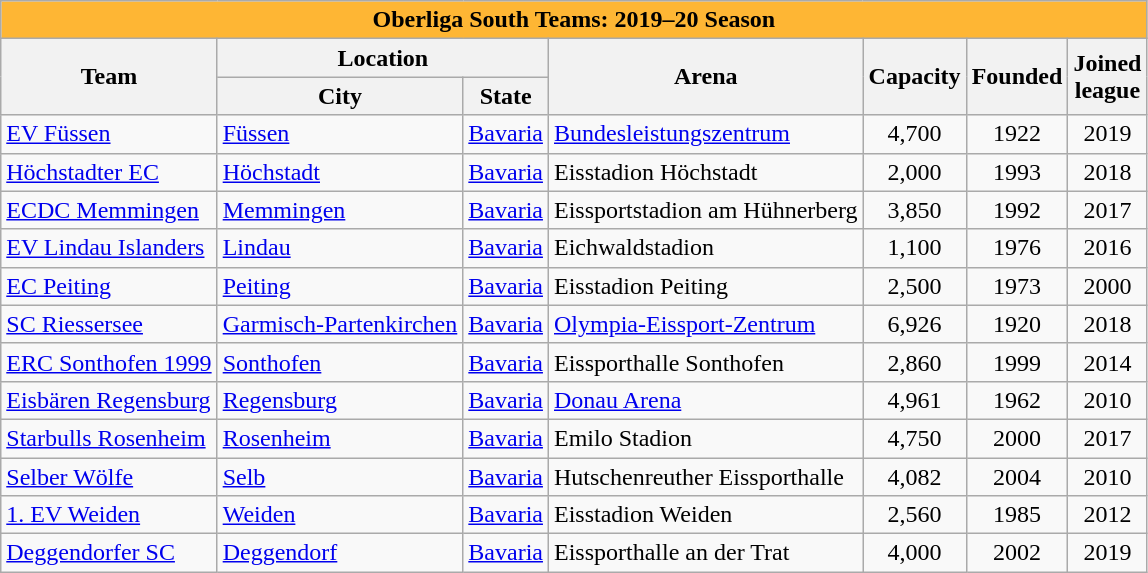<table class="wikitable sortable">
<tr>
<th style="background:#feb634;" colspan="7"><span>Oberliga South Teams: 2019–20 Season</span></th>
</tr>
<tr>
<th rowspan=2>Team</th>
<th colspan=2>Location</th>
<th rowspan=2>Arena</th>
<th rowspan=2>Capacity</th>
<th rowspan=2>Founded</th>
<th rowspan=2>Joined <br> league</th>
</tr>
<tr>
<th>City</th>
<th>State</th>
</tr>
<tr>
<td><a href='#'>EV Füssen</a></td>
<td><a href='#'>Füssen</a></td>
<td> <a href='#'>Bavaria</a></td>
<td><a href='#'>Bundesleistungszentrum</a></td>
<td align=center>4,700</td>
<td align=center>1922</td>
<td align=center>2019</td>
</tr>
<tr>
<td><a href='#'>Höchstadter EC</a></td>
<td><a href='#'>Höchstadt</a></td>
<td> <a href='#'>Bavaria</a></td>
<td>Eisstadion Höchstadt</td>
<td align=center>2,000</td>
<td align=center>1993</td>
<td align=center>2018</td>
</tr>
<tr>
<td><a href='#'>ECDC Memmingen</a></td>
<td><a href='#'>Memmingen</a></td>
<td> <a href='#'>Bavaria</a></td>
<td>Eissportstadion am Hühnerberg</td>
<td align=center>3,850</td>
<td align=center>1992</td>
<td align=center>2017</td>
</tr>
<tr>
<td><a href='#'>EV Lindau Islanders</a></td>
<td><a href='#'>Lindau</a></td>
<td> <a href='#'>Bavaria</a></td>
<td>Eichwaldstadion</td>
<td align=center>1,100</td>
<td align=center>1976</td>
<td align=center>2016</td>
</tr>
<tr>
<td><a href='#'>EC Peiting</a></td>
<td><a href='#'>Peiting</a></td>
<td> <a href='#'>Bavaria</a></td>
<td>Eisstadion Peiting</td>
<td align=center>2,500</td>
<td align=center>1973</td>
<td align=center>2000</td>
</tr>
<tr>
<td><a href='#'>SC Riessersee</a></td>
<td><a href='#'>Garmisch-Partenkirchen</a></td>
<td> <a href='#'>Bavaria</a></td>
<td><a href='#'>Olympia-Eissport-Zentrum</a></td>
<td align=center>6,926</td>
<td align=center>1920</td>
<td align=center>2018</td>
</tr>
<tr>
<td><a href='#'>ERC Sonthofen 1999</a></td>
<td><a href='#'>Sonthofen</a></td>
<td> <a href='#'>Bavaria</a></td>
<td>Eissporthalle Sonthofen</td>
<td align=center>2,860</td>
<td align=center>1999</td>
<td align=center>2014</td>
</tr>
<tr>
<td><a href='#'>Eisbären Regensburg</a></td>
<td><a href='#'>Regensburg</a></td>
<td> <a href='#'>Bavaria</a></td>
<td><a href='#'>Donau Arena</a></td>
<td align=center>4,961</td>
<td align=center>1962</td>
<td align=center>2010</td>
</tr>
<tr>
<td><a href='#'>Starbulls Rosenheim</a></td>
<td><a href='#'>Rosenheim</a></td>
<td> <a href='#'>Bavaria</a></td>
<td>Emilo Stadion</td>
<td align=center>4,750</td>
<td align=center>2000</td>
<td align=center>2017</td>
</tr>
<tr>
<td><a href='#'>Selber Wölfe</a></td>
<td><a href='#'>Selb</a></td>
<td> <a href='#'>Bavaria</a></td>
<td>Hutschenreuther Eissporthalle</td>
<td align=center>4,082</td>
<td align=center>2004</td>
<td align=center>2010</td>
</tr>
<tr>
<td><a href='#'>1. EV Weiden</a></td>
<td><a href='#'>Weiden</a></td>
<td> <a href='#'>Bavaria</a></td>
<td>Eisstadion Weiden</td>
<td align=center>2,560</td>
<td align=center>1985</td>
<td align=center>2012</td>
</tr>
<tr>
<td><a href='#'>Deggendorfer SC</a></td>
<td><a href='#'>Deggendorf</a></td>
<td> <a href='#'>Bavaria</a></td>
<td>Eissporthalle an der Trat</td>
<td align=center>4,000</td>
<td align=center>2002</td>
<td align=center>2019</td>
</tr>
</table>
